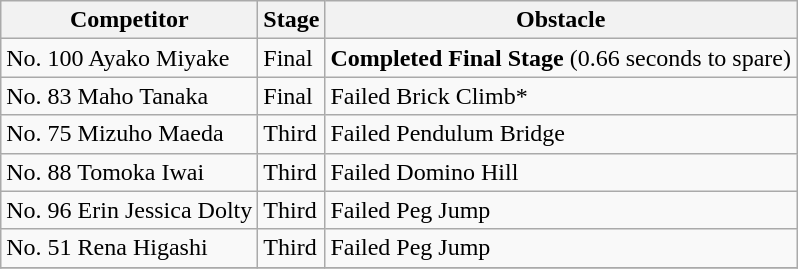<table class="wikitable">
<tr>
<th>Competitor</th>
<th>Stage</th>
<th>Obstacle</th>
</tr>
<tr>
<td>No. 100 Ayako Miyake</td>
<td>Final</td>
<td><strong>Completed Final Stage</strong> (0.66 seconds to spare)</td>
</tr>
<tr>
<td>No. 83 Maho Tanaka</td>
<td>Final</td>
<td>Failed Brick Climb*</td>
</tr>
<tr>
<td>No. 75 Mizuho Maeda</td>
<td>Third</td>
<td>Failed Pendulum Bridge</td>
</tr>
<tr>
<td>No. 88 Tomoka Iwai</td>
<td>Third</td>
<td>Failed Domino Hill</td>
</tr>
<tr>
<td>No. 96 Erin Jessica Dolty</td>
<td>Third</td>
<td>Failed Peg Jump</td>
</tr>
<tr>
<td>No. 51 Rena Higashi</td>
<td>Third</td>
<td>Failed Peg Jump</td>
</tr>
<tr>
</tr>
</table>
